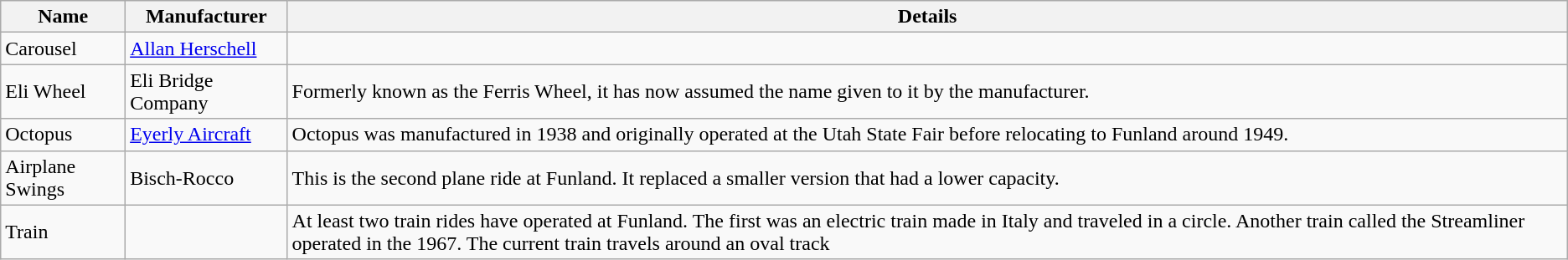<table class="wikitable">
<tr>
<th>Name</th>
<th>Manufacturer</th>
<th>Details</th>
</tr>
<tr>
<td>Carousel</td>
<td><a href='#'>Allan Herschell</a></td>
</tr>
<tr>
<td>Eli Wheel</td>
<td>Eli Bridge Company</td>
<td>Formerly known as the Ferris Wheel, it has now assumed the name given to it by the manufacturer.</td>
</tr>
<tr>
<td>Octopus</td>
<td><a href='#'>Eyerly Aircraft</a></td>
<td>Octopus was manufactured in 1938 and originally operated at the Utah State Fair before relocating to Funland around 1949.</td>
</tr>
<tr>
<td>Airplane Swings</td>
<td>Bisch-Rocco</td>
<td>This is the second plane ride at Funland. It replaced a smaller version that had a lower capacity.</td>
</tr>
<tr>
<td>Train</td>
<td></td>
<td>At least two train rides have operated at Funland. The first was an electric train made in Italy and traveled in a circle. Another train called the Streamliner operated in the 1967. The current train travels around an oval track</td>
</tr>
</table>
